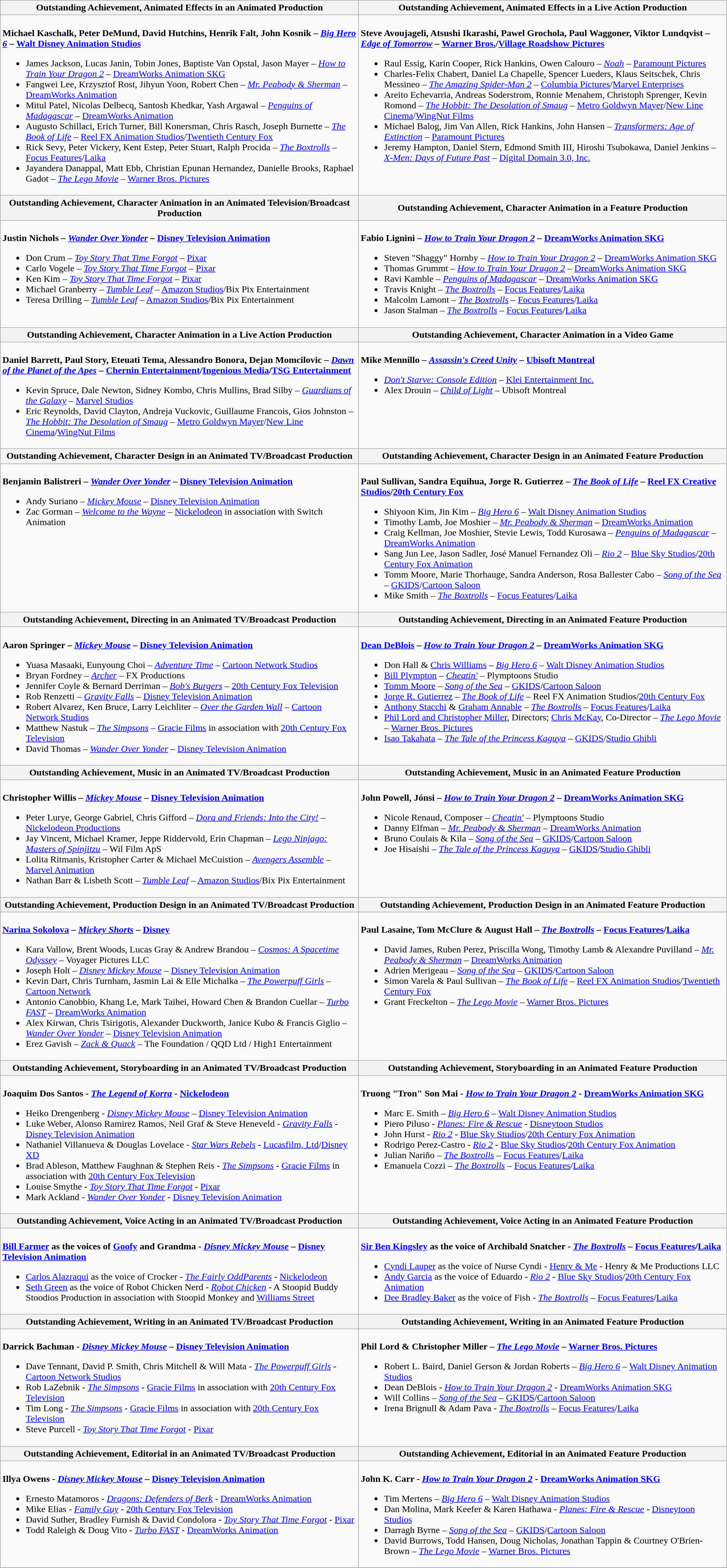<table class=wikitable style="width=100%">
<tr>
<th style="width=50%">Outstanding Achievement, Animated Effects in an Animated Production</th>
<th style="width=50%">Outstanding Achievement, Animated Effects in a Live Action Production</th>
</tr>
<tr>
<td valign="top"><br><strong>Michael Kaschalk, Peter DeMund, David Hutchins, Henrik Falt, John Kosnik – <em><a href='#'>Big Hero 6</a></em> – <a href='#'>Walt Disney Animation Studios</a></strong><ul><li>James Jackson, Lucas Janin, Tobin Jones, Baptiste Van Opstal, Jason Mayer – <em><a href='#'>How to Train Your Dragon 2</a></em>  – <a href='#'>DreamWorks Animation SKG</a></li><li>Fangwei Lee, Krzysztof Rost, Jihyun Yoon, Robert Chen – <em><a href='#'>Mr. Peabody & Sherman</a></em> –  <a href='#'>DreamWorks Animation</a></li><li>Mitul Patel, Nicolas Delbecq, Santosh Khedkar, Yash Argawal – <em><a href='#'>Penguins of Madagascar</a></em>  – <a href='#'>DreamWorks Animation</a></li><li>Augusto Schillaci, Erich Turner, Bill Konersman, Chris Rasch, Joseph Burnette – <a href='#'><em>The Book of Life</em></a> – <a href='#'>Reel FX Animation Studios</a>/<a href='#'>Twentieth Century Fox</a></li><li>Rick Sevy, Peter Vickery, Kent Estep, Peter Stuart, Ralph Procida – <em><a href='#'>The Boxtrolls</a></em>  – <a href='#'>Focus Features</a>/<a href='#'>Laika</a></li><li>Jayandera Danappal, Matt Ebb, Christian Epunan Hernandez, Danielle Brooks, Raphael Gadot – <em><a href='#'>The Lego Movie</a></em> – <a href='#'>Warner Bros. Pictures</a></li></ul></td>
<td valign="top"><br><strong>Steve Avoujageli, Atsushi Ikarashi, Pawel Grochola, Paul Waggoner, Viktor Lundqvist – <a href='#'><em>Edge of Tomorrow</em></a> – <a href='#'>Warner Bros.</a>/<a href='#'>Village Roadshow Pictures</a></strong><ul><li>Raul Essig, Karin Cooper, Rick Hankins, Owen Calouro – <a href='#'><em>Noah</em></a> –  <a href='#'>Paramount Pictures</a></li><li>Charles-Felix Chabert, Daniel La Chapelle, Spencer Lueders, Klaus Seitschek, Chris Messineo – <em><a href='#'>The Amazing Spider-Man 2</a></em>  – <a href='#'>Columbia Pictures</a>/<a href='#'>Marvel Enterprises</a></li><li>Areito Echevarria, Andreas Soderstrom, Ronnie Menahem, Christoph Sprenger, Kevin Romond – <em><a href='#'>The Hobbit: The Desolation of Smaug</a></em> – <a href='#'>Metro Goldwyn Mayer</a>/<a href='#'>New Line Cinema</a>/<a href='#'>WingNut Films</a></li><li>Michael Balog, Jim Van Allen, Rick Hankins, John Hansen – <em><a href='#'>Transformers: Age of Extinction</a></em> –  <a href='#'>Paramount Pictures</a></li><li>Jeremy Hampton, Daniel Stern, Edmond Smith III, Hiroshi Tsubokawa, Daniel Jenkins – <em><a href='#'>X-Men: Days of Future Past</a></em> –  <a href='#'>Digital Domain 3.0, Inc.</a></li></ul></td>
</tr>
<tr>
<th style="width=50%">Outstanding Achievement, Character Animation in an Animated Television/Broadcast Production</th>
<th style="width=50%">Outstanding Achievement, Character Animation in a Feature Production</th>
</tr>
<tr>
<td valign="top"><br><strong>Justin Nichols – <em><a href='#'>Wander Over Yonder</a></em> – <a href='#'>Disney Television Animation</a></strong><ul><li>Don Crum – <em><a href='#'>Toy Story That Time Forgot</a></em> –  <a href='#'>Pixar</a></li><li>Carlo Vogele – <em><a href='#'>Toy Story That Time Forgot</a></em>  – <a href='#'>Pixar</a></li><li>Ken Kim – <em><a href='#'>Toy Story That Time Forgot</a></em>  – <a href='#'>Pixar</a></li><li>Michael Granberry – <em><a href='#'>Tumble Leaf</a></em> – <a href='#'>Amazon Studios</a>/Bix Pix Entertainment</li><li>Teresa Drilling – <em><a href='#'>Tumble Leaf</a></em> – <a href='#'>Amazon Studios</a>/Bix Pix Entertainment</li></ul></td>
<td valign="top"><br><strong>Fabio Lignini – <em><a href='#'>How to Train Your Dragon 2</a></em>  – <a href='#'>DreamWorks Animation SKG</a></strong><ul><li>Steven "Shaggy" Hornby – <em><a href='#'>How to Train Your Dragon 2</a></em>  – <a href='#'>DreamWorks Animation SKG</a></li><li>Thomas Grummt – <em><a href='#'>How to Train Your Dragon 2</a></em>  – <a href='#'>DreamWorks Animation SKG</a></li><li>Ravi Kamble – <em><a href='#'>Penguins of Madagascar</a></em>  – <a href='#'>DreamWorks Animation SKG</a></li><li>Travis Knight – <em><a href='#'>The Boxtrolls</a></em> – <a href='#'>Focus Features</a>/<a href='#'>Laika</a></li><li>Malcolm Lamont – <em><a href='#'>The Boxtrolls</a></em>  – <a href='#'>Focus Features</a>/<a href='#'>Laika</a></li><li>Jason Stalman – <em><a href='#'>The Boxtrolls</a></em> – <a href='#'>Focus Features</a>/<a href='#'>Laika</a></li></ul></td>
</tr>
<tr>
<th style="width=50%">Outstanding Achievement, Character Animation in a Live Action Production</th>
<th style="width=50%">Outstanding Achievement, Character Animation in a Video Game</th>
</tr>
<tr>
<td valign="top"><br><strong>Daniel Barrett, Paul Story, Eteuati Tema, Alessandro Bonora, Dejan Momcilovic – <em><a href='#'>Dawn of the Planet of the Apes</a></em> – <a href='#'>Chernin Entertainment</a>/<a href='#'>Ingenious Media</a>/<a href='#'>TSG Entertainment</a></strong><ul><li>Kevin Spruce, Dale Newton, Sidney Kombo, Chris Mullins, Brad Silby – <em><a href='#'>Guardians of the Galaxy</a></em> – <a href='#'>Marvel Studios</a></li><li>Eric Reynolds, David Clayton, Andreja Vuckovic, Guillaume Francois, Gios Johnston – <em><a href='#'>The Hobbit: The Desolation of Smaug</a></em> – <a href='#'>Metro Goldwyn Mayer</a>/<a href='#'>New Line Cinema</a>/<a href='#'>WingNut Films</a></li></ul></td>
<td valign="top"><br><strong>Mike Mennillo – <em><a href='#'>Assassin's Creed Unity</a></em> – <a href='#'>Ubisoft Montreal</a></strong><ul><li><em><a href='#'>Don't Starve: Console Edition</a></em> – <a href='#'>Klei Entertainment Inc.</a></li><li>Alex Drouin – <em><a href='#'>Child of Light</a></em> – Ubisoft Montreal</li></ul></td>
</tr>
<tr>
<th style="width=50%">Outstanding Achievement, Character Design in an Animated TV/Broadcast Production</th>
<th style="width=50%">Outstanding Achievement, Character Design in an Animated Feature Production</th>
</tr>
<tr>
<td valign="top"><br><strong>Benjamin Balistreri – <em><a href='#'>Wander Over Yonder</a></em> – <a href='#'>Disney Television Animation</a></strong><ul><li>Andy Suriano – <em><a href='#'>Mickey Mouse</a></em> – <a href='#'>Disney Television Animation</a></li><li>Zac Gorman – <em><a href='#'>Welcome to the Wayne</a></em> – <a href='#'>Nickelodeon</a> in association with Switch Animation</li></ul></td>
<td valign="top"><br><strong>Paul Sullivan, Sandra Equihua, Jorge R. Gutierrez – <em><a href='#'>The Book of Life</a></em> – <a href='#'>Reel FX Creative Studios</a>/<a href='#'>20th Century Fox</a></strong><ul><li>Shiyoon Kim, Jin Kim – <em><a href='#'>Big Hero 6</a></em>  – <a href='#'>Walt Disney Animation Studios</a></li><li>Timothy Lamb, Joe Moshier – <em><a href='#'>Mr. Peabody & Sherman</a></em> – <a href='#'>DreamWorks Animation</a></li><li>Craig Kellman, Joe Moshier, Stevie Lewis, Todd Kurosawa – <em><a href='#'>Penguins of Madagascar</a></em>  – <a href='#'>DreamWorks Animation</a></li><li>Sang Jun Lee, Jason Sadler, José Manuel Fernandez Oli – <em><a href='#'>Rio 2</a></em>  – <a href='#'>Blue Sky Studios</a>/<a href='#'>20th Century Fox Animation</a></li><li>Tomm Moore, Marie Thorhauge, Sandra Anderson, Rosa Ballester Cabo – <em><a href='#'>Song of the Sea</a></em>  – <a href='#'>GKIDS</a>/<a href='#'>Cartoon Saloon</a></li><li>Mike Smith – <em><a href='#'>The Boxtrolls</a></em>  – <a href='#'>Focus Features</a>/<a href='#'>Laika</a></li></ul></td>
</tr>
<tr>
<th style="width=50%">Outstanding Achievement, Directing in an Animated TV/Broadcast Production</th>
<th style="width=50%">Outstanding Achievement, Directing in an Animated Feature Production</th>
</tr>
<tr>
<td valign="top"><br><strong>Aaron Springer – <em><a href='#'>Mickey Mouse</a></em>  – <a href='#'>Disney Television Animation</a></strong><ul><li>Yuasa Masaaki, Eunyoung Choi – <em><a href='#'>Adventure Time</a></em>  – <a href='#'>Cartoon Network Studios</a></li><li>Bryan Fordney – <em><a href='#'>Archer</a></em> – FX Productions</li><li>Jennifer Coyle & Bernard Derriman – <em><a href='#'>Bob's Burgers</a></em>  – <a href='#'>20th Century Fox Television</a></li><li>Rob Renzetti – <em><a href='#'>Gravity Falls</a></em>  – <a href='#'>Disney Television Animation</a></li><li>Robert Alvarez, Ken Bruce, Larry Leichliter – <em><a href='#'>Over the Garden Wall</a></em> –  <a href='#'>Cartoon Network Studios</a></li><li>Matthew Nastuk – <em><a href='#'>The Simpsons</a></em>  – <a href='#'>Gracie Films</a> in association with <a href='#'>20th Century Fox Television</a></li><li>David Thomas – <em><a href='#'>Wander Over Yonder</a></em> – <a href='#'>Disney Television Animation</a></li></ul></td>
<td valign="top"><br><strong><a href='#'>Dean DeBlois</a> – <em><a href='#'>How to Train Your Dragon 2</a></em> – <a href='#'>DreamWorks Animation SKG</a></strong><ul><li>Don Hall & <a href='#'>Chris Williams</a> – <em><a href='#'>Big Hero 6</a></em> – <a href='#'>Walt Disney Animation Studios</a></li><li><a href='#'>Bill Plympton</a> – <em><a href='#'>Cheatin'</a></em> – Plymptoons Studio</li><li><a href='#'>Tomm Moore</a> – <em><a href='#'>Song of the Sea</a></em>  – <a href='#'>GKIDS</a>/<a href='#'>Cartoon Saloon</a></li><li><a href='#'>Jorge R. Gutierrez</a> – <em><a href='#'>The Book of Life</a></em>  – Reel FX Animation Studios/<a href='#'>20th Century Fox</a></li><li><a href='#'>Anthony Stacchi</a> & <a href='#'>Graham Annable</a> – <em><a href='#'>The Boxtrolls</a></em>  – <a href='#'>Focus Features</a>/<a href='#'>Laika</a></li><li><a href='#'>Phil Lord and Christopher Miller</a>, Directors; <a href='#'>Chris McKay</a>, Co-Director – <em><a href='#'>The Lego Movie</a></em> – <a href='#'>Warner Bros. Pictures</a></li><li><a href='#'>Isao Takahata</a> – <em><a href='#'>The Tale of the Princess Kaguya</a></em> – <a href='#'>GKIDS</a>/<a href='#'>Studio Ghibli</a></li></ul></td>
</tr>
<tr>
<th style="width=50%">Outstanding Achievement, Music in an Animated TV/Broadcast Production</th>
<th style="width=50%">Outstanding Achievement, Music in an Animated Feature Production</th>
</tr>
<tr>
<td valign="top"><br><strong>Christopher Willis – <em><a href='#'>Mickey Mouse</a></em> – <a href='#'>Disney Television Animation</a></strong><ul><li>Peter Lurye, George Gabriel, Chris Gifford – <em><a href='#'>Dora and Friends: Into the City!</a></em> – <a href='#'>Nickelodeon Productions</a></li><li>Jay Vincent, Michael Kramer, Jeppe Riddervold, Erin Chapman – <em><a href='#'>Lego Ninjago: Masters of Spinjitzu</a></em> – Wil Film ApS</li><li>Lolita Ritmanis, Kristopher Carter & Michael McCuistion – <em><a href='#'>Avengers Assemble</a></em> – <a href='#'>Marvel Animation</a></li><li>Nathan Barr & Lisbeth Scott – <em><a href='#'>Tumble Leaf</a></em>  – <a href='#'>Amazon Studios</a>/Bix Pix Entertainment</li></ul></td>
<td valign="top"><br><strong>John Powell, Jónsi – <em><a href='#'>How to Train Your Dragon 2</a></em>  – <a href='#'>DreamWorks Animation SKG</a></strong><ul><li>Nicole Renaud, Composer – <em><a href='#'>Cheatin'</a></em> – Plymptoons Studio</li><li>Danny Elfman – <em><a href='#'>Mr. Peabody & Sherman</a></em> – <a href='#'>DreamWorks Animation</a></li><li>Bruno Coulais & Kila – <em><a href='#'>Song of the Sea</a></em>  – <a href='#'>GKIDS</a>/<a href='#'>Cartoon Saloon</a></li><li>Joe Hisaishi – <em><a href='#'>The Tale of the Princess Kaguya</a></em> – <a href='#'>GKIDS</a>/<a href='#'>Studio Ghibli</a></li></ul></td>
</tr>
<tr>
<th style="width=50%">Outstanding Achievement, Production Design in an Animated TV/Broadcast Production</th>
<th style="width=50%">Outstanding Achievement, Production Design in an Animated Feature Production</th>
</tr>
<tr>
<td valign="top"><br><strong><a href='#'>Narina Sokolova</a> – <em><a href='#'>Mickey Shorts</a> </em> – <a href='#'>Disney</a></strong><ul><li>Kara Vallow, Brent Woods, Lucas Gray & Andrew Brandou – <em><a href='#'>Cosmos: A Spacetime Odyssey</a></em>  – Voyager Pictures LLC</li><li>Joseph Holt – <em><a href='#'>Disney Mickey Mouse</a></em> – <a href='#'>Disney Television Animation</a></li><li>Kevin Dart, Chris Turnham, Jasmin Lai & Elle Michalka – <em><a href='#'>The Powerpuff Girls</a></em> – <a href='#'>Cartoon Network</a></li><li>Antonio Canobbio, Khang Le, Mark Taihei, Howard Chen & Brandon Cuellar – <em><a href='#'>Turbo FAST</a></em> –  <a href='#'>DreamWorks Animation</a></li><li>Alex Kirwan, Chris Tsirigotis, Alexander Duckworth, Janice Kubo & Francis Giglio – <em><a href='#'>Wander Over Yonder</a></em> – <a href='#'>Disney Television Animation</a></li><li>Erez Gavish – <em><a href='#'>Zack & Quack</a></em> – The Foundation / QQD Ltd / High1 Entertainment</li></ul></td>
<td valign="top"><br><strong>Paul Lasaine, Tom McClure & August Hall – <em><a href='#'>The Boxtrolls</a></em>  – <a href='#'>Focus Features</a>/<a href='#'>Laika</a></strong><ul><li>David James, Ruben Perez, Priscilla Wong, Timothy Lamb & Alexandre Puvilland – <em><a href='#'>Mr. Peabody & Sherman</a></em>  – <a href='#'>DreamWorks Animation</a></li><li>Adrien Merigeau – <em><a href='#'>Song of the Sea</a></em> –  <a href='#'>GKIDS</a>/<a href='#'>Cartoon Saloon</a></li><li>Simon Varela & Paul Sullivan – <em><a href='#'>The Book of Life</a></em>  – <a href='#'>Reel FX Animation Studios</a>/<a href='#'>Twentieth Century Fox</a></li><li>Grant Freckelton – <em><a href='#'>The Lego Movie</a></em>  – <a href='#'>Warner Bros. Pictures</a></li></ul></td>
</tr>
<tr>
<th style="width=50%">Outstanding Achievement, Storyboarding in an Animated TV/Broadcast Production</th>
<th style="width=50%">Outstanding Achievement, Storyboarding in an Animated Feature Production</th>
</tr>
<tr>
<td valign="top"><br><strong>Joaquim Dos Santos - <em><a href='#'>The Legend of Korra</a></em> - <a href='#'>Nickelodeon</a></strong><ul><li>Heiko Drengenberg - <em><a href='#'>Disney Mickey Mouse</a></em> – <a href='#'>Disney Television Animation</a></li><li>Luke Weber, Alonso Ramirez Ramos, Neil Graf & Steve Heneveld - <em><a href='#'>Gravity Falls</a></em>  - <a href='#'>Disney Television Animation</a></li><li>Nathaniel Villanueva & Douglas Lovelace - <em><a href='#'>Star Wars Rebels</a></em>  - <a href='#'>Lucasfilm, Ltd</a>/<a href='#'>Disney XD</a></li><li>Brad Ableson, Matthew Faughnan & Stephen Reis - <em><a href='#'>The Simpsons</a></em>  - <a href='#'>Gracie Films</a> in association with <a href='#'>20th Century Fox Television</a></li><li>Louise Smythe - <em><a href='#'>Toy Story That Time Forgot</a></em>  - <a href='#'>Pixar</a></li><li>Mark Ackland - <em><a href='#'>Wander Over Yonder</a></em> - <a href='#'>Disney Television Animation</a></li></ul></td>
<td valign="top"><br><strong>Truong "Tron" Son Mai - <em><a href='#'>How to Train Your Dragon 2</a></em> - <a href='#'>DreamWorks Animation SKG</a></strong><ul><li>Marc E. Smith – <em><a href='#'>Big Hero 6</a></em> – <a href='#'>Walt Disney Animation Studios</a></li><li>Piero Piluso - <em><a href='#'>Planes: Fire & Rescue</a></em>  - <a href='#'>Disneytoon Studios</a></li><li>John Hurst - <em><a href='#'>Rio 2</a></em>  - <a href='#'>Blue Sky Studios</a>/<a href='#'>20th Century Fox Animation</a></li><li>Rodrigo Perez-Castro - <em><a href='#'>Rio 2</a></em>  - <a href='#'>Blue Sky Studios</a>/<a href='#'>20th Century Fox Animation</a></li><li>Julian Nariño – <em><a href='#'>The Boxtrolls</a></em>  – <a href='#'>Focus Features</a>/<a href='#'>Laika</a></li><li>Emanuela Cozzi – <em><a href='#'>The Boxtrolls</a></em>  – <a href='#'>Focus Features</a>/<a href='#'>Laika</a></li></ul></td>
</tr>
<tr>
<th style="width=50%">Outstanding Achievement, Voice Acting in an Animated TV/Broadcast Production</th>
<th style="width=50%">Outstanding Achievement, Voice Acting in an Animated Feature Production</th>
</tr>
<tr>
<td valign="top"><br><strong><a href='#'>Bill Farmer</a> as the voices of <a href='#'>Goofy</a> and Grandma - <em><a href='#'>Disney Mickey Mouse</a></em> – <a href='#'>Disney Television Animation</a></strong><ul><li><a href='#'>Carlos Alazraqui</a> as the voice of Crocker - <em><a href='#'>The Fairly OddParents</a></em> - <a href='#'>Nickelodeon</a></li><li><a href='#'>Seth Green</a> as the voice of Robot Chicken Nerd - <em><a href='#'>Robot Chicken</a></em>  - A Stoopid Buddy Stoodios Production in association with Stoopid Monkey and <a href='#'>Williams Street</a></li></ul></td>
<td valign="top"><br><strong><a href='#'>Sir Ben Kingsley</a> as the voice of Archibald Snatcher - <em><a href='#'>The Boxtrolls</a></em>  – <a href='#'>Focus Features</a>/<a href='#'>Laika</a></strong><ul><li><a href='#'>Cyndi Lauper</a> as the voice of Nurse Cyndi - <a href='#'>Henry & Me</a> - Henry & Me Productions LLC</li><li><a href='#'>Andy Garcia</a> as the voice of Eduardo - <em><a href='#'>Rio 2</a></em>  - <a href='#'>Blue Sky Studios</a>/<a href='#'>20th Century Fox Animation</a></li><li><a href='#'>Dee Bradley Baker</a> as the voice of Fish - <em><a href='#'>The Boxtrolls</a></em>  – <a href='#'>Focus Features</a>/<a href='#'>Laika</a></li></ul></td>
</tr>
<tr>
<th style="width=50%">Outstanding Achievement, Writing in an Animated TV/Broadcast Production</th>
<th style="width=50%">Outstanding Achievement, Writing in an Animated Feature Production</th>
</tr>
<tr>
<td valign="top"><br><strong>Darrick Bachman - <em><a href='#'>Disney Mickey Mouse</a></em> – <a href='#'>Disney Television Animation</a></strong><ul><li>Dave Tennant, David P. Smith, Chris Mitchell & Will Mata - <em><a href='#'>The Powerpuff Girls</a></em>  - <a href='#'>Cartoon Network Studios</a></li><li>Rob LaZebnik - <em><a href='#'>The Simpsons</a></em>  - <a href='#'>Gracie Films</a> in association with <a href='#'>20th Century Fox Television</a></li><li>Tim Long  - <em><a href='#'>The Simpsons</a></em> - <a href='#'>Gracie Films</a> in association with <a href='#'>20th Century Fox Television</a></li><li>Steve Purcell - <em><a href='#'>Toy Story That Time Forgot</a></em>  - <a href='#'>Pixar</a></li></ul></td>
<td valign="top"><br><strong>Phil Lord & Christopher Miller – <em><a href='#'>The Lego Movie</a></em>  – <a href='#'>Warner Bros. Pictures</a></strong><ul><li>Robert L. Baird, Daniel Gerson & Jordan Roberts – <em><a href='#'>Big Hero 6</a></em> – <a href='#'>Walt Disney Animation Studios</a></li><li>Dean DeBlois - <em><a href='#'>How to Train Your Dragon 2</a></em> - <a href='#'>DreamWorks Animation SKG</a></li><li>Will Collins – <em><a href='#'>Song of the Sea</a></em> –  <a href='#'>GKIDS</a>/<a href='#'>Cartoon Saloon</a></li><li>Irena Brignull & Adam Pava - <em><a href='#'>The Boxtrolls</a></em>  – <a href='#'>Focus Features</a>/<a href='#'>Laika</a></li></ul></td>
</tr>
<tr>
<th style="width=50%">Outstanding Achievement, Editorial in an Animated TV/Broadcast Production</th>
<th style="width=50%">Outstanding Achievement, Editorial in an Animated Feature Production</th>
</tr>
<tr>
<td valign="top"><br><strong>Illya Owens - <em><a href='#'>Disney Mickey Mouse</a></em> – <a href='#'>Disney Television Animation</a></strong><ul><li>Ernesto Matamoros - <em><a href='#'>Dragons: Defenders of Berk</a></em>  - <a href='#'>DreamWorks Animation</a></li><li>Mike Elias - <em><a href='#'>Family Guy</a></em>  - <a href='#'>20th Century Fox Television</a></li><li>David Suther, Bradley Furnish & David Condolora - <em><a href='#'>Toy Story That Time Forgot</a></em>  - <a href='#'>Pixar</a></li><li>Todd Raleigh & Doug Vito - <em><a href='#'>Turbo FAST</a></em>  - <a href='#'>DreamWorks Animation</a></li></ul></td>
<td valign="top"><br><strong>John K. Carr - <em><a href='#'>How to Train Your Dragon 2</a></em> - <a href='#'>DreamWorks Animation SKG</a></strong><ul><li>Tim Mertens – <em><a href='#'>Big Hero 6</a></em> – <a href='#'>Walt Disney Animation Studios</a></li><li>Dan Molina, Mark Keefer & Karen Hathawa - <em><a href='#'>Planes: Fire & Rescue</a></em>  - <a href='#'>Disneytoon Studios</a></li><li>Darragh Byrne – <em><a href='#'>Song of the Sea</a></em> –  <a href='#'>GKIDS</a>/<a href='#'>Cartoon Saloon</a></li><li>David Burrows, Todd Hansen, Doug Nicholas, Jonathan Tappin & Courtney O'Brien-Brown  – <em><a href='#'>The Lego Movie</a></em>  – <a href='#'>Warner Bros. Pictures</a></li></ul></td>
</tr>
<tr>
</tr>
</table>
